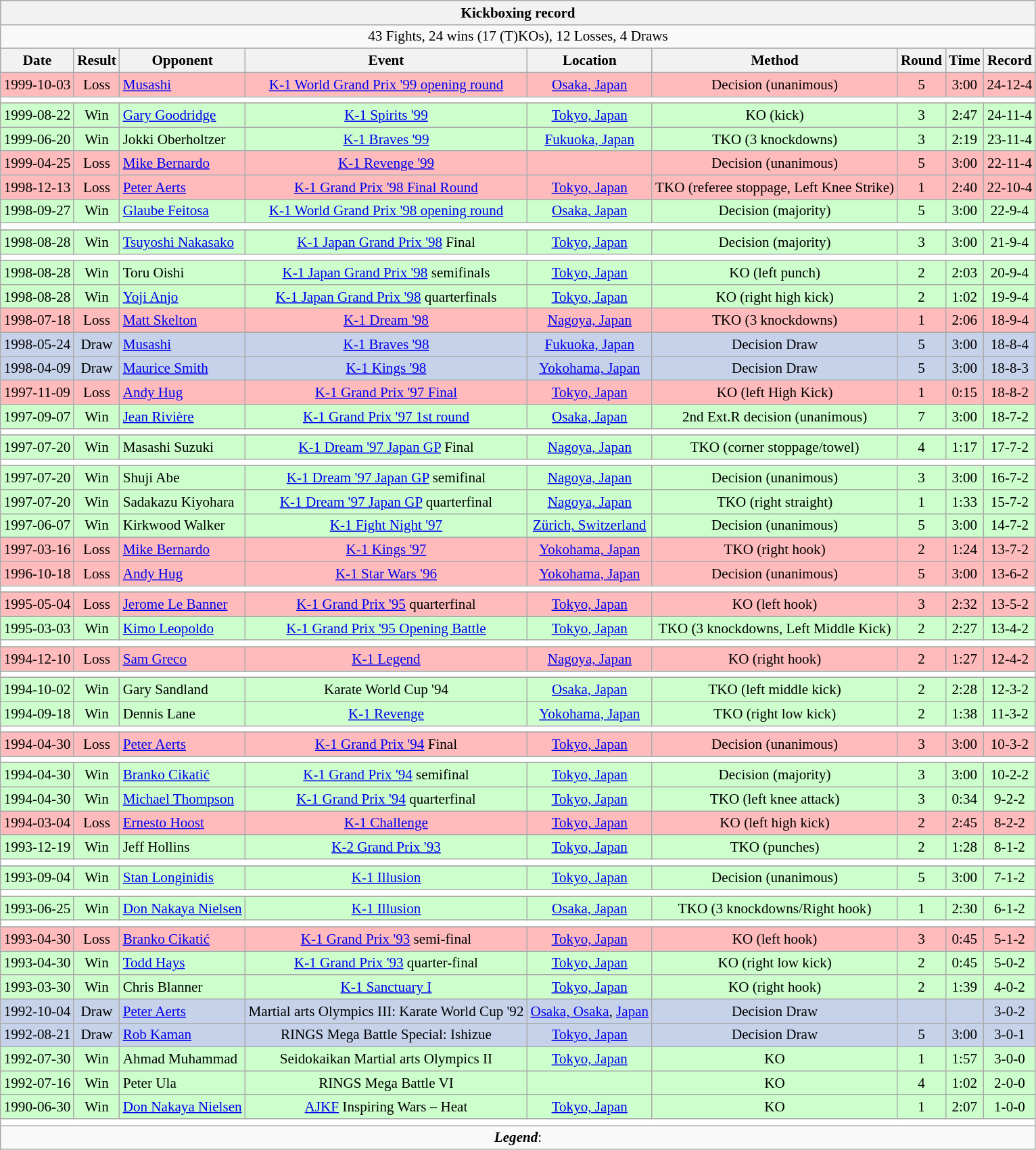<table class="wikitable collapsible"  style="font-size:88%; text-align:center;">
<tr>
<th colspan=9>Kickboxing record</th>
</tr>
<tr>
<td colspan=9>43 Fights, 24 wins (17 (T)KOs), 12 Losses, 4 Draws</td>
</tr>
<tr>
<th>Date</th>
<th>Result</th>
<th>Opponent</th>
<th>Event</th>
<th>Location</th>
<th>Method</th>
<th>Round</th>
<th>Time</th>
<th>Record</th>
</tr>
<tr>
</tr>
<tr bgcolor="#FFBBBB">
<td>1999-10-03</td>
<td>Loss</td>
<td align=left> <a href='#'>Musashi</a></td>
<td><a href='#'>K-1 World Grand Prix '99 opening round</a></td>
<td><a href='#'>Osaka, Japan</a></td>
<td>Decision (unanimous)</td>
<td>5</td>
<td>3:00</td>
<td>24-12-4</td>
</tr>
<tr>
<th style="background:white" colspan=9></th>
</tr>
<tr>
</tr>
<tr bgcolor="#CCFFCC">
<td>1999-08-22</td>
<td>Win</td>
<td align=left> <a href='#'>Gary Goodridge</a></td>
<td><a href='#'>K-1 Spirits '99</a></td>
<td><a href='#'>Tokyo, Japan</a></td>
<td>KO (kick)</td>
<td>3</td>
<td>2:47</td>
<td>24-11-4</td>
</tr>
<tr bgcolor="#CCFFCC">
<td>1999-06-20</td>
<td>Win</td>
<td align=left> Jokki Oberholtzer</td>
<td><a href='#'>K-1 Braves '99</a></td>
<td><a href='#'>Fukuoka, Japan</a></td>
<td>TKO (3 knockdowns)</td>
<td>3</td>
<td>2:19</td>
<td>23-11-4</td>
</tr>
<tr bgcolor="#FFBBBB">
<td>1999-04-25</td>
<td>Loss</td>
<td align=left> <a href='#'>Mike Bernardo</a></td>
<td><a href='#'>K-1 Revenge '99</a></td>
<td></td>
<td>Decision (unanimous)</td>
<td>5</td>
<td>3:00</td>
<td>22-11-4</td>
</tr>
<tr bgcolor="#FFBBBB">
<td>1998-12-13</td>
<td>Loss</td>
<td align=left> <a href='#'>Peter Aerts</a></td>
<td><a href='#'>K-1 Grand Prix '98 Final Round</a></td>
<td><a href='#'>Tokyo, Japan</a></td>
<td>TKO (referee stoppage, Left Knee Strike)</td>
<td>1</td>
<td>2:40</td>
<td>22-10-4</td>
</tr>
<tr bgcolor="#CCFFCC">
<td>1998-09-27</td>
<td>Win</td>
<td align=left> <a href='#'>Glaube Feitosa</a></td>
<td><a href='#'>K-1 World Grand Prix '98 opening round</a></td>
<td><a href='#'>Osaka, Japan</a></td>
<td>Decision (majority)</td>
<td>5</td>
<td>3:00</td>
<td>22-9-4</td>
</tr>
<tr>
<th style="background:white" colspan=9></th>
</tr>
<tr>
</tr>
<tr bgcolor="#CCFFCC">
<td>1998-08-28</td>
<td>Win</td>
<td align=left> <a href='#'>Tsuyoshi Nakasako</a></td>
<td><a href='#'>K-1 Japan Grand Prix '98</a> Final</td>
<td><a href='#'>Tokyo, Japan</a></td>
<td>Decision (majority)</td>
<td>3</td>
<td>3:00</td>
<td>21-9-4</td>
</tr>
<tr>
<th style="background:white" colspan=9></th>
</tr>
<tr>
</tr>
<tr bgcolor="#CCFFCC">
<td>1998-08-28</td>
<td>Win</td>
<td align=left> Toru Oishi</td>
<td><a href='#'>K-1 Japan Grand Prix '98</a> semifinals</td>
<td><a href='#'>Tokyo, Japan</a></td>
<td>KO (left punch)</td>
<td>2</td>
<td>2:03</td>
<td>20-9-4</td>
</tr>
<tr bgcolor="#CCFFCC">
<td>1998-08-28</td>
<td>Win</td>
<td align=left> <a href='#'>Yoji Anjo</a></td>
<td><a href='#'>K-1 Japan Grand Prix '98</a> quarterfinals</td>
<td><a href='#'>Tokyo, Japan</a></td>
<td>KO (right high kick)</td>
<td>2</td>
<td>1:02</td>
<td>19-9-4</td>
</tr>
<tr bgcolor="#FFBBBB">
<td>1998-07-18</td>
<td>Loss</td>
<td align=left> <a href='#'>Matt Skelton</a></td>
<td><a href='#'>K-1 Dream '98</a></td>
<td><a href='#'>Nagoya, Japan</a></td>
<td>TKO (3 knockdowns)</td>
<td>1</td>
<td>2:06</td>
<td>18-9-4</td>
</tr>
<tr bgcolor="#c5d2ea">
<td>1998-05-24</td>
<td>Draw</td>
<td align=left> <a href='#'>Musashi</a></td>
<td><a href='#'>K-1 Braves '98</a></td>
<td><a href='#'>Fukuoka, Japan</a></td>
<td>Decision Draw</td>
<td>5</td>
<td>3:00</td>
<td>18-8-4</td>
</tr>
<tr bgcolor="#c5d2ea">
<td>1998-04-09</td>
<td>Draw</td>
<td align=left> <a href='#'>Maurice Smith</a></td>
<td><a href='#'>K-1 Kings '98</a></td>
<td><a href='#'>Yokohama, Japan</a></td>
<td>Decision Draw</td>
<td>5</td>
<td>3:00</td>
<td>18-8-3</td>
</tr>
<tr bgcolor="#FFBBBB">
<td>1997-11-09</td>
<td>Loss</td>
<td align=left> <a href='#'>Andy Hug</a></td>
<td><a href='#'>K-1 Grand Prix '97 Final</a></td>
<td><a href='#'>Tokyo, Japan</a></td>
<td>KO (left High Kick)</td>
<td>1</td>
<td>0:15</td>
<td>18-8-2</td>
</tr>
<tr bgcolor="#CCFFCC">
<td>1997-09-07</td>
<td>Win</td>
<td align=left> <a href='#'>Jean Rivière</a></td>
<td><a href='#'>K-1 Grand Prix '97 1st round</a></td>
<td><a href='#'>Osaka, Japan</a></td>
<td>2nd Ext.R decision (unanimous)</td>
<td>7</td>
<td>3:00</td>
<td>18-7-2</td>
</tr>
<tr>
<th style="background:white" colspan=9></th>
</tr>
<tr>
</tr>
<tr bgcolor="#CCFFCC">
<td>1997-07-20</td>
<td>Win</td>
<td align=left> Masashi Suzuki</td>
<td><a href='#'>K-1 Dream '97 Japan GP</a> Final</td>
<td><a href='#'>Nagoya, Japan</a></td>
<td>TKO (corner stoppage/towel)</td>
<td>4</td>
<td>1:17</td>
<td>17-7-2</td>
</tr>
<tr>
<th style="background:white" colspan=9></th>
</tr>
<tr>
</tr>
<tr bgcolor="#CCFFCC">
<td>1997-07-20</td>
<td>Win</td>
<td align=left> Shuji Abe</td>
<td><a href='#'>K-1 Dream '97 Japan GP</a> semifinal</td>
<td><a href='#'>Nagoya, Japan</a></td>
<td>Decision (unanimous)</td>
<td>3</td>
<td>3:00</td>
<td>16-7-2</td>
</tr>
<tr bgcolor="#CCFFCC">
<td>1997-07-20</td>
<td>Win</td>
<td align=left> Sadakazu Kiyohara</td>
<td><a href='#'>K-1 Dream '97 Japan GP</a> quarterfinal</td>
<td><a href='#'>Nagoya, Japan</a></td>
<td>TKO (right straight)</td>
<td>1</td>
<td>1:33</td>
<td>15-7-2</td>
</tr>
<tr bgcolor="#CCFFCC">
<td>1997-06-07</td>
<td>Win</td>
<td align=left> Kirkwood Walker</td>
<td><a href='#'>K-1 Fight Night '97</a></td>
<td><a href='#'>Zürich, Switzerland</a></td>
<td>Decision (unanimous)</td>
<td>5</td>
<td>3:00</td>
<td>14-7-2</td>
</tr>
<tr bgcolor="#FFBBBB">
<td>1997-03-16</td>
<td>Loss</td>
<td align=left> <a href='#'>Mike Bernardo</a></td>
<td><a href='#'>K-1 Kings '97</a></td>
<td><a href='#'>Yokohama, Japan</a></td>
<td>TKO (right hook)</td>
<td>2</td>
<td>1:24</td>
<td>13-7-2</td>
</tr>
<tr bgcolor="#FFBBBB">
<td>1996-10-18</td>
<td>Loss</td>
<td align=left> <a href='#'>Andy Hug</a></td>
<td><a href='#'>K-1 Star Wars '96</a></td>
<td><a href='#'>Yokohama, Japan</a></td>
<td>Decision (unanimous)</td>
<td>5</td>
<td>3:00</td>
<td>13-6-2</td>
</tr>
<tr>
<th style="background:white" colspan=9></th>
</tr>
<tr>
</tr>
<tr bgcolor="#FFBBBB">
<td>1995-05-04</td>
<td>Loss</td>
<td align=left> <a href='#'>Jerome Le Banner</a></td>
<td><a href='#'>K-1 Grand Prix '95</a> quarterfinal</td>
<td><a href='#'>Tokyo, Japan</a></td>
<td>KO (left hook)</td>
<td>3</td>
<td>2:32</td>
<td>13-5-2</td>
</tr>
<tr bgcolor="#CCFFCC">
<td>1995-03-03</td>
<td>Win</td>
<td align=left> <a href='#'>Kimo Leopoldo</a></td>
<td><a href='#'>K-1 Grand Prix '95 Opening Battle</a></td>
<td><a href='#'>Tokyo, Japan</a></td>
<td>TKO (3 knockdowns, Left Middle Kick)</td>
<td>2</td>
<td>2:27</td>
<td>13-4-2</td>
</tr>
<tr>
<th style="background:white" colspan=9></th>
</tr>
<tr>
</tr>
<tr bgcolor="#FFBBBB">
<td>1994-12-10</td>
<td>Loss</td>
<td align=left> <a href='#'>Sam Greco</a></td>
<td><a href='#'>K-1 Legend</a></td>
<td><a href='#'>Nagoya, Japan</a></td>
<td>KO (right hook)</td>
<td>2</td>
<td>1:27</td>
<td>12-4-2</td>
</tr>
<tr>
<th style="background:white" colspan=9></th>
</tr>
<tr>
</tr>
<tr bgcolor="#CCFFCC">
<td>1994-10-02</td>
<td>Win</td>
<td align=left> Gary Sandland</td>
<td>Karate World Cup '94</td>
<td><a href='#'>Osaka, Japan</a></td>
<td>TKO (left middle kick)</td>
<td>2</td>
<td>2:28</td>
<td>12-3-2</td>
</tr>
<tr bgcolor="#CCFFCC">
<td>1994-09-18</td>
<td>Win</td>
<td align=left> Dennis Lane</td>
<td><a href='#'>K-1 Revenge</a></td>
<td><a href='#'>Yokohama, Japan</a></td>
<td>TKO (right low kick)</td>
<td>2</td>
<td>1:38</td>
<td>11-3-2</td>
</tr>
<tr>
<th style="background:white" colspan=9></th>
</tr>
<tr>
</tr>
<tr bgcolor="#FFBBBB">
<td>1994-04-30</td>
<td>Loss</td>
<td align=left> <a href='#'>Peter Aerts</a></td>
<td><a href='#'>K-1 Grand Prix '94</a> Final</td>
<td><a href='#'>Tokyo, Japan</a></td>
<td>Decision (unanimous)</td>
<td>3</td>
<td>3:00</td>
<td>10-3-2</td>
</tr>
<tr>
<th style="background:white" colspan=9></th>
</tr>
<tr>
</tr>
<tr bgcolor="#CCFFCC">
<td>1994-04-30</td>
<td>Win</td>
<td align=left> <a href='#'>Branko Cikatić</a></td>
<td><a href='#'>K-1 Grand Prix '94</a> semifinal</td>
<td><a href='#'>Tokyo, Japan</a></td>
<td>Decision (majority)</td>
<td>3</td>
<td>3:00</td>
<td>10-2-2</td>
</tr>
<tr bgcolor="#CCFFCC">
<td>1994-04-30</td>
<td>Win</td>
<td align=left> <a href='#'>Michael Thompson</a></td>
<td><a href='#'>K-1 Grand Prix '94</a> quarterfinal</td>
<td><a href='#'>Tokyo, Japan</a></td>
<td>TKO (left knee attack)</td>
<td>3</td>
<td>0:34</td>
<td>9-2-2</td>
</tr>
<tr bgcolor="#FFBBBB">
<td>1994-03-04</td>
<td>Loss</td>
<td align=left> <a href='#'>Ernesto Hoost</a></td>
<td><a href='#'>K-1 Challenge</a></td>
<td><a href='#'>Tokyo, Japan</a></td>
<td>KO (left high kick)</td>
<td>2</td>
<td>2:45</td>
<td>8-2-2</td>
</tr>
<tr bgcolor="#CCFFCC">
<td>1993-12-19</td>
<td>Win</td>
<td align=left> Jeff Hollins</td>
<td><a href='#'>K-2 Grand Prix '93</a></td>
<td><a href='#'>Tokyo, Japan</a></td>
<td>TKO (punches)</td>
<td>2</td>
<td>1:28</td>
<td>8-1-2</td>
</tr>
<tr>
<th style="background:white" colspan=9></th>
</tr>
<tr>
</tr>
<tr bgcolor="#CCFFCC">
<td>1993-09-04</td>
<td>Win</td>
<td align=left> <a href='#'>Stan Longinidis</a></td>
<td><a href='#'>K-1 Illusion</a></td>
<td><a href='#'>Tokyo, Japan</a></td>
<td>Decision (unanimous)</td>
<td>5</td>
<td>3:00</td>
<td>7-1-2</td>
</tr>
<tr>
<th style="background:white" colspan=9></th>
</tr>
<tr>
</tr>
<tr bgcolor="#CCFFCC">
<td>1993-06-25</td>
<td>Win</td>
<td align=left> <a href='#'>Don Nakaya Nielsen</a></td>
<td><a href='#'>K-1 Illusion</a></td>
<td><a href='#'>Osaka, Japan</a></td>
<td>TKO (3 knockdowns/Right hook)</td>
<td>1</td>
<td>2:30</td>
<td>6-1-2</td>
</tr>
<tr>
<th style="background:white" colspan=9></th>
</tr>
<tr>
</tr>
<tr bgcolor="#FFBBBB">
<td>1993-04-30</td>
<td>Loss</td>
<td align=left> <a href='#'>Branko Cikatić</a></td>
<td><a href='#'>K-1 Grand Prix '93</a> semi-final</td>
<td><a href='#'>Tokyo, Japan</a></td>
<td>KO (left hook)</td>
<td>3</td>
<td>0:45</td>
<td>5-1-2</td>
</tr>
<tr bgcolor="#CCFFCC">
<td>1993-04-30</td>
<td>Win</td>
<td align=left> <a href='#'>Todd Hays</a></td>
<td><a href='#'>K-1 Grand Prix '93</a> quarter-final</td>
<td><a href='#'>Tokyo, Japan</a></td>
<td>KO (right low kick)</td>
<td>2</td>
<td>0:45</td>
<td>5-0-2</td>
</tr>
<tr bgcolor="#CCFFCC">
<td>1993-03-30</td>
<td>Win</td>
<td align=left> Chris Blanner</td>
<td><a href='#'>K-1 Sanctuary I</a></td>
<td><a href='#'>Tokyo, Japan</a></td>
<td>KO (right hook)</td>
<td>2</td>
<td>1:39</td>
<td>4-0-2</td>
</tr>
<tr bgcolor="#c5d2ea">
<td>1992-10-04</td>
<td>Draw</td>
<td align=left> <a href='#'>Peter Aerts</a></td>
<td>Martial arts Olympics III: Karate World Cup '92</td>
<td><a href='#'>Osaka, Osaka</a>, <a href='#'>Japan</a></td>
<td>Decision Draw</td>
<td></td>
<td></td>
<td>3-0-2</td>
</tr>
<tr bgcolor="#c5d2ea">
<td>1992-08-21</td>
<td>Draw</td>
<td align=left> <a href='#'>Rob Kaman</a></td>
<td>RINGS Mega Battle Special: Ishizue</td>
<td><a href='#'>Tokyo, Japan</a></td>
<td>Decision Draw</td>
<td>5</td>
<td>3:00</td>
<td>3-0-1</td>
</tr>
<tr bgcolor="#CCFFCC">
<td>1992-07-30</td>
<td>Win</td>
<td align=left> Ahmad Muhammad</td>
<td>Seidokaikan Martial arts Olympics II</td>
<td><a href='#'>Tokyo, Japan</a></td>
<td>KO</td>
<td>1</td>
<td>1:57</td>
<td>3-0-0</td>
</tr>
<tr bgcolor="#CCFFCC">
<td>1992-07-16</td>
<td>Win</td>
<td align=left> Peter Ula</td>
<td>RINGS Mega Battle VI</td>
<td></td>
<td>KO</td>
<td>4</td>
<td>1:02</td>
<td>2-0-0</td>
</tr>
<tr>
</tr>
<tr bgcolor="#CCFFCC">
<td>1990-06-30</td>
<td>Win</td>
<td align=left> <a href='#'>Don Nakaya Nielsen</a></td>
<td><a href='#'>AJKF</a> Inspiring Wars – Heat</td>
<td><a href='#'>Tokyo, Japan</a></td>
<td>KO</td>
<td>1</td>
<td>2:07</td>
<td>1-0-0</td>
</tr>
<tr>
<th style="background:white" colspan=9></th>
</tr>
<tr>
<td colspan=9><strong><em>Legend</em></strong>:    </td>
</tr>
</table>
